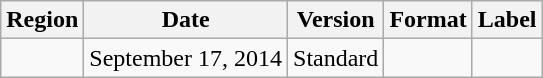<table class="wikitable">
<tr>
<th>Region</th>
<th>Date</th>
<th>Version</th>
<th>Format</th>
<th>Label</th>
</tr>
<tr>
<td></td>
<td>September 17, 2014</td>
<td rowspan="2">Standard</td>
<td></td>
<td rowspan="2"></td>
</tr>
</table>
